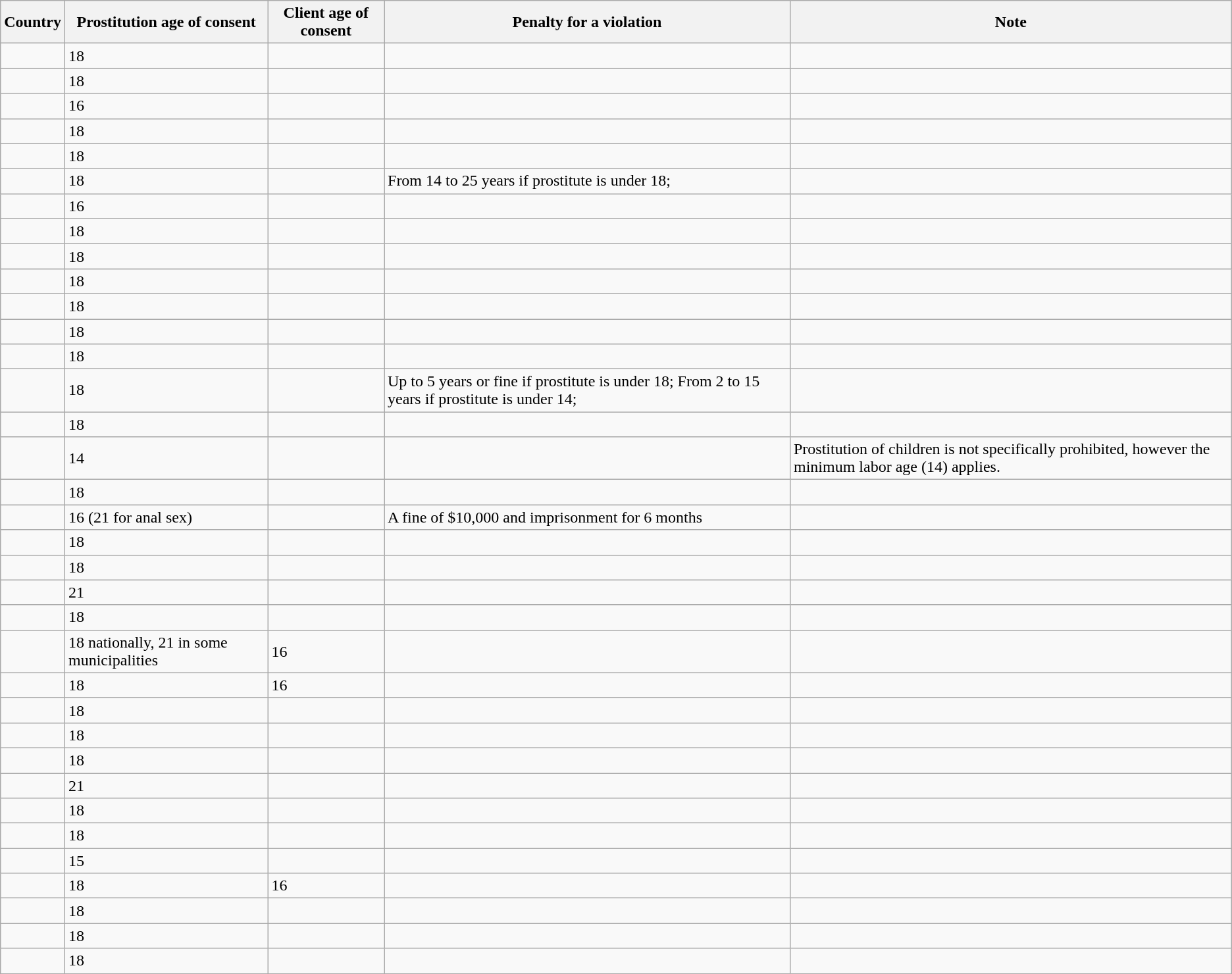<table class="wikitable sortable">
<tr>
<th>Country</th>
<th>Prostitution age of consent</th>
<th>Client age of consent</th>
<th>Penalty for a violation</th>
<th>Note</th>
</tr>
<tr>
<td></td>
<td>18</td>
<td></td>
<td></td>
<td></td>
</tr>
<tr>
<td></td>
<td>18</td>
<td></td>
<td></td>
<td></td>
</tr>
<tr>
<td></td>
<td>16</td>
<td></td>
<td></td>
<td></td>
</tr>
<tr>
<td></td>
<td>18</td>
<td></td>
<td></td>
<td></td>
</tr>
<tr>
<td></td>
<td>18</td>
<td></td>
<td></td>
<td></td>
</tr>
<tr>
<td></td>
<td>18</td>
<td></td>
<td>From 14 to 25 years if prostitute is under 18;</td>
<td></td>
</tr>
<tr>
<td></td>
<td>16</td>
<td></td>
<td></td>
<td></td>
</tr>
<tr>
<td></td>
<td>18</td>
<td></td>
<td></td>
<td></td>
</tr>
<tr>
<td></td>
<td>18</td>
<td></td>
<td></td>
<td></td>
</tr>
<tr>
<td></td>
<td>18</td>
<td></td>
<td></td>
<td></td>
</tr>
<tr>
<td></td>
<td>18</td>
<td></td>
<td></td>
<td></td>
</tr>
<tr>
<td></td>
<td>18</td>
<td></td>
<td></td>
<td></td>
</tr>
<tr>
<td></td>
<td>18</td>
<td></td>
<td></td>
<td></td>
</tr>
<tr>
<td></td>
<td>18</td>
<td></td>
<td>Up to 5 years or fine if prostitute is under 18; From 2 to 15 years if prostitute is under 14;</td>
<td></td>
</tr>
<tr>
<td></td>
<td>18</td>
<td></td>
<td></td>
<td></td>
</tr>
<tr>
<td></td>
<td>14</td>
<td></td>
<td></td>
<td>Prostitution of children is not specifically prohibited, however the minimum labor age (14) applies.</td>
</tr>
<tr>
<td></td>
<td>18</td>
<td></td>
<td></td>
<td></td>
</tr>
<tr>
<td></td>
<td>16 (21 for anal sex)</td>
<td></td>
<td>A fine of $10,000 and imprisonment for 6 months</td>
<td></td>
</tr>
<tr>
<td></td>
<td>18</td>
<td></td>
<td></td>
<td></td>
</tr>
<tr>
<td></td>
<td>18</td>
<td></td>
<td></td>
</tr>
<tr>
<td></td>
<td>21</td>
<td></td>
<td></td>
<td></td>
</tr>
<tr>
<td> </td>
<td>18</td>
<td></td>
<td></td>
<td></td>
</tr>
<tr>
<td></td>
<td>18 nationally, 21 in some municipalities</td>
<td>16</td>
<td></td>
<td></td>
</tr>
<tr>
<td></td>
<td>18</td>
<td>16</td>
<td></td>
<td></td>
</tr>
<tr>
<td></td>
<td>18</td>
<td></td>
<td></td>
<td></td>
</tr>
<tr>
<td></td>
<td>18</td>
<td></td>
<td></td>
<td></td>
</tr>
<tr>
<td></td>
<td>18</td>
<td></td>
<td></td>
<td></td>
</tr>
<tr>
<td></td>
<td>21</td>
<td></td>
<td></td>
<td></td>
</tr>
<tr>
<td></td>
<td>18</td>
<td></td>
<td></td>
<td></td>
</tr>
<tr>
<td></td>
<td>18</td>
<td></td>
<td></td>
<td></td>
</tr>
<tr>
<td></td>
<td>15</td>
<td></td>
<td></td>
<td></td>
</tr>
<tr>
<td></td>
<td>18</td>
<td>16</td>
<td></td>
<td></td>
</tr>
<tr>
<td> </td>
<td>18</td>
<td></td>
<td></td>
<td></td>
</tr>
<tr>
<td></td>
<td>18</td>
<td></td>
<td></td>
<td></td>
</tr>
<tr>
<td></td>
<td>18</td>
<td></td>
<td></td>
<td></td>
</tr>
</table>
